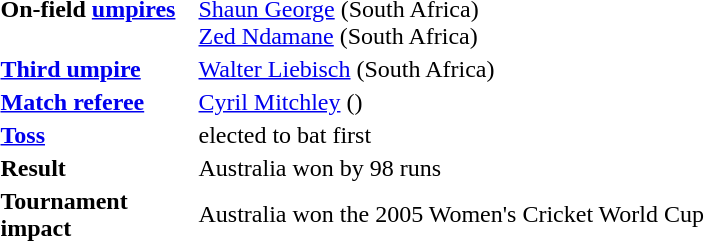<table style="background:transparent;">
<tr>
<td style="width:8em;"></td>
</tr>
<tr style="vertical-align:top;">
<td><strong>On-field <a href='#'>umpires</a></strong></td>
<td><a href='#'>Shaun George</a> (South Africa)<br><a href='#'>Zed Ndamane</a> (South Africa)</td>
</tr>
<tr>
<td><strong><a href='#'>Third umpire</a></strong></td>
<td><a href='#'>Walter Liebisch</a> (South Africa)</td>
</tr>
<tr>
<td><strong><a href='#'>Match referee</a></strong></td>
<td><a href='#'>Cyril Mitchley</a> ()</td>
</tr>
<tr>
<td><strong><a href='#'>Toss</a></strong></td>
<td> elected to bat first</td>
</tr>
<tr>
<td><strong>Result</strong></td>
<td>Australia won by 98 runs</td>
</tr>
<tr>
<td><strong>Tournament impact</strong></td>
<td>Australia won the 2005 Women's Cricket World Cup</td>
</tr>
</table>
